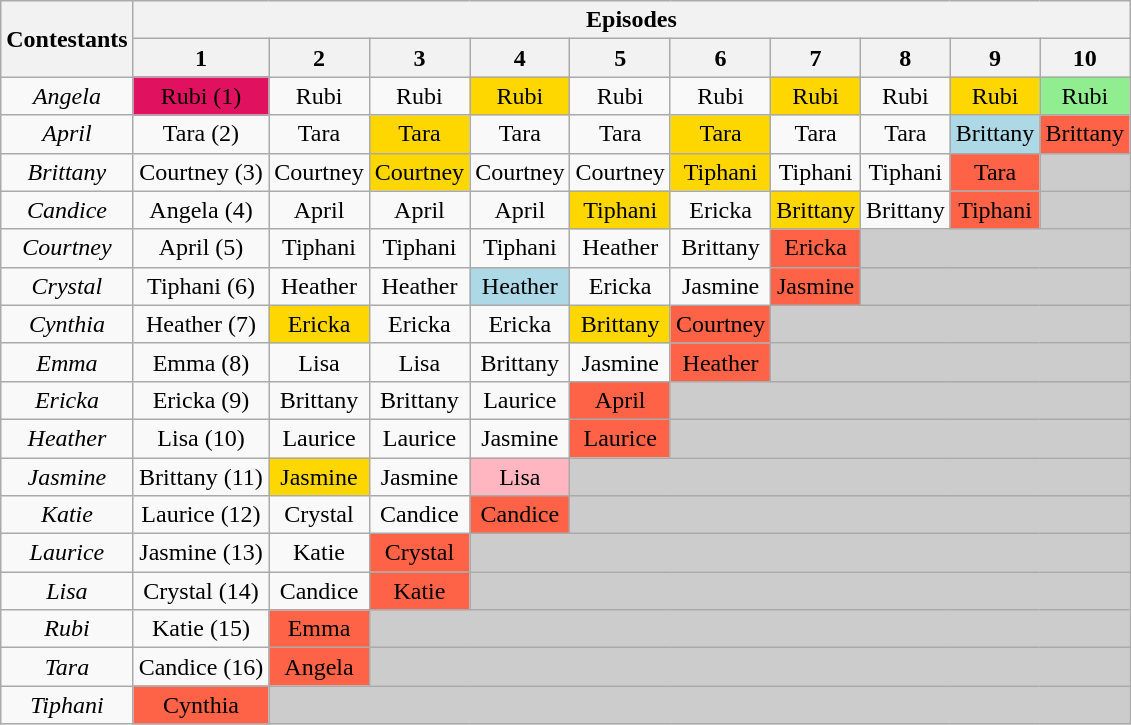<table class="wikitable" style="text-align:center">
<tr>
<th rowspan=2>Contestants</th>
<th colspan=10>Episodes</th>
</tr>
<tr>
<th>1</th>
<th>2</th>
<th>3</th>
<th>4</th>
<th>5</th>
<th>6</th>
<th>7</th>
<th>8</th>
<th>9</th>
<th>10</th>
</tr>
<tr>
<td><em>Angela</em></td>
<td bgcolor="#E0115F">Rubi (1)</td>
<td>Rubi</td>
<td>Rubi</td>
<td bgcolor="gold">Rubi</td>
<td>Rubi</td>
<td>Rubi</td>
<td bgcolor="gold">Rubi</td>
<td>Rubi</td>
<td bgcolor="gold">Rubi</td>
<td bgcolor="lightgreen">Rubi</td>
</tr>
<tr>
<td><em>April</em></td>
<td>Tara (2)</td>
<td>Tara</td>
<td bgcolor="gold">Tara</td>
<td>Tara</td>
<td>Tara</td>
<td bgcolor="gold">Tara</td>
<td>Tara</td>
<td>Tara</td>
<td bgcolor="lightblue">Brittany</td>
<td bgcolor="tomato">Brittany</td>
</tr>
<tr>
<td><em>Brittany</em></td>
<td>Courtney (3)</td>
<td>Courtney</td>
<td bgcolor="gold">Courtney</td>
<td>Courtney</td>
<td>Courtney</td>
<td bgcolor="gold">Tiphani</td>
<td>Tiphani</td>
<td>Tiphani</td>
<td bgcolor="tomato">Tara</td>
<td bgcolor="#CCCCCC"></td>
</tr>
<tr>
<td><em>Candice</em></td>
<td>Angela (4)</td>
<td>April</td>
<td>April</td>
<td>April</td>
<td bgcolor="gold">Tiphani</td>
<td>Ericka</td>
<td bgcolor="gold">Brittany</td>
<td>Brittany</td>
<td bgcolor="tomato">Tiphani</td>
<td bgcolor="#CCCCCC"></td>
</tr>
<tr>
<td><em>Courtney</em></td>
<td>April (5)</td>
<td>Tiphani</td>
<td>Tiphani</td>
<td>Tiphani</td>
<td>Heather</td>
<td>Brittany</td>
<td bgcolor="tomato">Ericka</td>
<td bgcolor="#CCCCCC" colspan=3></td>
</tr>
<tr>
<td><em>Crystal</em></td>
<td>Tiphani (6)</td>
<td>Heather</td>
<td>Heather</td>
<td bgcolor="lightblue">Heather</td>
<td>Ericka</td>
<td>Jasmine</td>
<td bgcolor="tomato">Jasmine</td>
<td bgcolor="#CCCCCC" colspan=3></td>
</tr>
<tr>
<td><em>Cynthia</em></td>
<td>Heather (7)</td>
<td bgcolor="gold">Ericka</td>
<td>Ericka</td>
<td>Ericka</td>
<td bgcolor="gold">Brittany</td>
<td bgcolor="tomato">Courtney</td>
<td bgcolor="#CCCCCC" colspan=4></td>
</tr>
<tr>
<td><em>Emma</em></td>
<td>Emma (8)</td>
<td>Lisa</td>
<td>Lisa</td>
<td>Brittany</td>
<td>Jasmine</td>
<td bgcolor="tomato">Heather</td>
<td bgcolor="#CCCCCC" colspan=4></td>
</tr>
<tr>
<td><em>Ericka</em></td>
<td>Ericka (9)</td>
<td>Brittany</td>
<td>Brittany</td>
<td>Laurice</td>
<td bgcolor="tomato">April</td>
<td bgcolor="#CCCCCC" colspan=5></td>
</tr>
<tr>
<td><em>Heather</em></td>
<td>Lisa (10)</td>
<td>Laurice</td>
<td>Laurice</td>
<td>Jasmine</td>
<td bgcolor="tomato">Laurice</td>
<td bgcolor="#CCCCCC" colspan=5></td>
</tr>
<tr>
<td><em>Jasmine</em></td>
<td>Brittany (11)</td>
<td bgcolor="gold">Jasmine</td>
<td>Jasmine</td>
<td bgcolor="Lightpink">Lisa</td>
<td bgcolor="#CCCCCC" colspan=6></td>
</tr>
<tr>
<td><em>Katie</em></td>
<td>Laurice (12)</td>
<td>Crystal</td>
<td>Candice</td>
<td bgcolor="tomato">Candice</td>
<td bgcolor="#CCCCCC" colspan=6></td>
</tr>
<tr>
<td><em>Laurice</em></td>
<td>Jasmine (13)</td>
<td>Katie</td>
<td bgcolor="tomato">Crystal</td>
<td bgcolor="#CCCCCC" colspan=7></td>
</tr>
<tr>
<td><em>Lisa</em></td>
<td>Crystal (14)</td>
<td>Candice</td>
<td bgcolor="tomato">Katie</td>
<td bgcolor="#CCCCCC" colspan=7></td>
</tr>
<tr>
<td><em>Rubi</em></td>
<td>Katie (15)</td>
<td bgcolor="tomato">Emma</td>
<td bgcolor="#CCCCCC" colspan=8></td>
</tr>
<tr>
<td><em>Tara</em></td>
<td>Candice (16)</td>
<td bgcolor="tomato">Angela</td>
<td bgcolor="#CCCCCC" colspan=8></td>
</tr>
<tr>
<td><em>Tiphani</em></td>
<td bgcolor="tomato">Cynthia</td>
<td bgcolor="#CCCCCC" colspan=9></td>
</tr>
</table>
